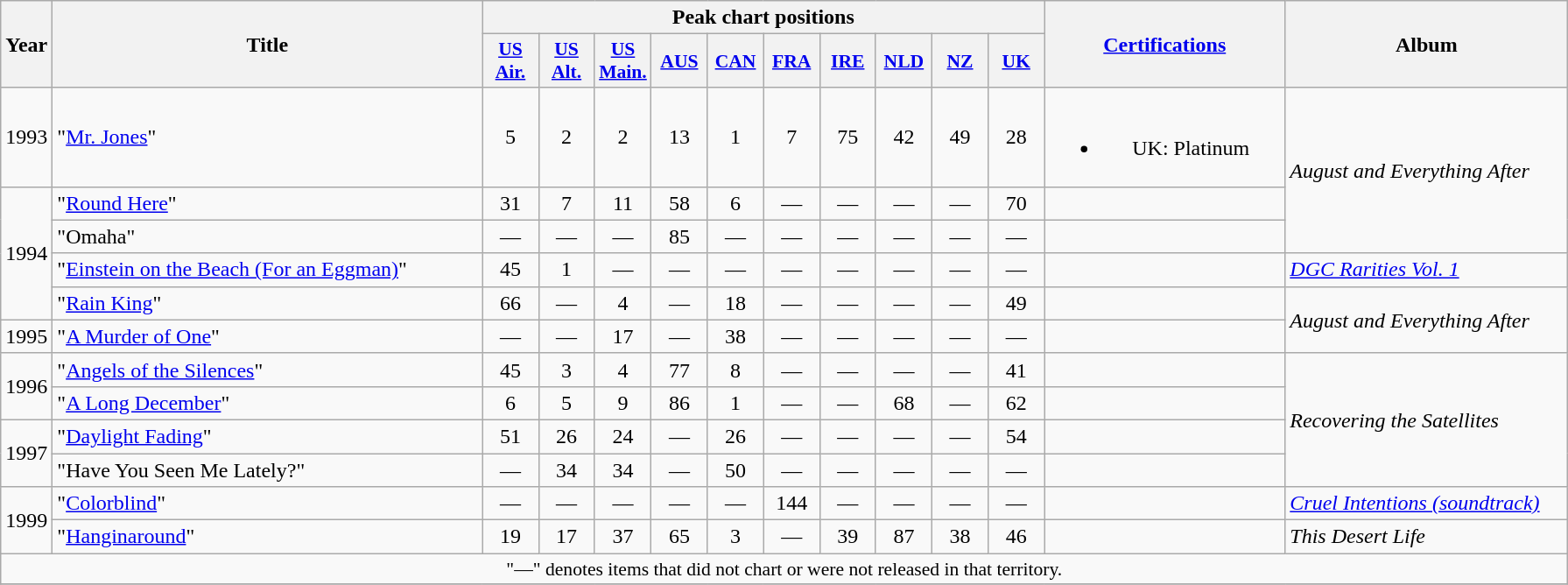<table class="wikitable" style="text-align:center;">
<tr>
<th rowspan="2" style="width:2em;">Year</th>
<th rowspan="2" style="width:20em;">Title</th>
<th colspan="10">Peak chart positions</th>
<th rowspan="2" style="width:11em;"><a href='#'>Certifications</a></th>
<th rowspan="2" style="width:13em;">Album</th>
</tr>
<tr>
<th style="width:2.5em;font-size:90%;"><a href='#'>US Air.</a><br></th>
<th style="width:2.5em;font-size:90%;"><a href='#'>US Alt.</a><br></th>
<th style="width:2.5em;font-size:90%;"><a href='#'>US Main.</a><br></th>
<th style="width:2.5em;font-size:90%;"><a href='#'>AUS</a><br></th>
<th style="width:2.5em;font-size:90%;"><a href='#'>CAN</a><br></th>
<th style="width:2.5em;font-size:90%;"><a href='#'>FRA</a><br></th>
<th style="width:2.5em;font-size:90%;"><a href='#'>IRE</a><br></th>
<th style="width:2.5em;font-size:90%;"><a href='#'>NLD</a><br></th>
<th style="width:2.5em;font-size:90%;"><a href='#'>NZ</a><br></th>
<th style="width:2.5em;font-size:90%;"><a href='#'>UK</a><br></th>
</tr>
<tr>
<td>1993</td>
<td style="text-align:left;">"<a href='#'>Mr. Jones</a>"</td>
<td>5</td>
<td>2</td>
<td>2</td>
<td>13</td>
<td>1</td>
<td>7</td>
<td>75</td>
<td>42</td>
<td>49</td>
<td>28</td>
<td><br><ul><li>UK: Platinum</li></ul></td>
<td style="text-align:left;" rowspan="3"><em>August and Everything After</em></td>
</tr>
<tr>
<td rowspan="4">1994</td>
<td style="text-align:left;">"<a href='#'>Round Here</a>"</td>
<td>31</td>
<td>7</td>
<td>11</td>
<td>58</td>
<td>6</td>
<td>—</td>
<td>—</td>
<td>—</td>
<td>—</td>
<td>70</td>
<td></td>
</tr>
<tr>
<td style="text-align:left;">"Omaha"</td>
<td>—</td>
<td>—</td>
<td>—</td>
<td>85</td>
<td>—</td>
<td>—</td>
<td>—</td>
<td>—</td>
<td>—</td>
<td>—</td>
<td></td>
</tr>
<tr>
<td style="text-align:left;">"<a href='#'>Einstein on the Beach (For an Eggman)</a>"</td>
<td>45</td>
<td>1</td>
<td>—</td>
<td>—</td>
<td>—</td>
<td>—</td>
<td>—</td>
<td>—</td>
<td>—</td>
<td>—</td>
<td></td>
<td style="text-align:left;"><em><a href='#'>DGC Rarities Vol. 1</a></em></td>
</tr>
<tr>
<td style="text-align:left;">"<a href='#'>Rain King</a>"</td>
<td>66</td>
<td>—</td>
<td>4</td>
<td>—</td>
<td>18</td>
<td>—</td>
<td>—</td>
<td>—</td>
<td>—</td>
<td>49</td>
<td></td>
<td style="text-align:left;" rowspan="2"><em>August and Everything After</em></td>
</tr>
<tr>
<td>1995</td>
<td style="text-align:left;">"<a href='#'>A Murder of One</a>"</td>
<td>—</td>
<td>—</td>
<td>17</td>
<td>—</td>
<td>38</td>
<td>—</td>
<td>—</td>
<td>—</td>
<td>—</td>
<td>—</td>
<td></td>
</tr>
<tr>
<td rowspan="2">1996</td>
<td style="text-align:left;">"<a href='#'>Angels of the Silences</a>"</td>
<td>45</td>
<td>3</td>
<td>4</td>
<td>77</td>
<td>8</td>
<td>—</td>
<td>—</td>
<td>—</td>
<td>—</td>
<td>41</td>
<td></td>
<td style="text-align:left;" rowspan="4"><em>Recovering the Satellites</em></td>
</tr>
<tr>
<td style="text-align:left;">"<a href='#'>A Long December</a>"</td>
<td>6</td>
<td>5</td>
<td>9</td>
<td>86</td>
<td>1</td>
<td>—</td>
<td>—</td>
<td>68</td>
<td>—</td>
<td>62</td>
<td></td>
</tr>
<tr>
<td rowspan="2">1997</td>
<td style="text-align:left;">"<a href='#'>Daylight Fading</a>"</td>
<td>51</td>
<td>26</td>
<td>24</td>
<td>—</td>
<td>26</td>
<td>—</td>
<td>—</td>
<td>—</td>
<td>—</td>
<td>54</td>
<td></td>
</tr>
<tr>
<td style="text-align:left;">"Have You Seen Me Lately?"</td>
<td>—</td>
<td>34</td>
<td>34</td>
<td>—</td>
<td>50</td>
<td>—</td>
<td>—</td>
<td>—</td>
<td>—</td>
<td>—</td>
<td></td>
</tr>
<tr>
<td rowspan="2">1999</td>
<td style="text-align:left;">"<a href='#'>Colorblind</a>"</td>
<td>—</td>
<td>—</td>
<td>—</td>
<td>—</td>
<td>—</td>
<td>144</td>
<td>—</td>
<td>—</td>
<td>—</td>
<td>—</td>
<td></td>
<td style="text-align:left;"><em><a href='#'>Cruel Intentions (soundtrack)</a></em></td>
</tr>
<tr>
<td style="text-align:left;">"<a href='#'>Hanginaround</a>"</td>
<td>19</td>
<td>17</td>
<td>37</td>
<td>65</td>
<td>3</td>
<td>—</td>
<td>39</td>
<td>87</td>
<td>38</td>
<td>46</td>
<td></td>
<td style="text-align:left;"><em>This Desert Life</em></td>
</tr>
<tr>
<td colspan="15" style="font-size:90%">"—" denotes items that did not chart or were not released in that territory.</td>
</tr>
<tr>
</tr>
</table>
